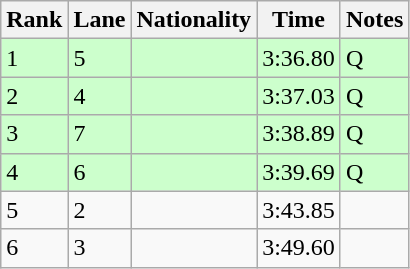<table class="wikitable">
<tr>
<th>Rank</th>
<th>Lane</th>
<th>Nationality</th>
<th>Time</th>
<th>Notes</th>
</tr>
<tr bgcolor=ccffcc>
<td>1</td>
<td>5</td>
<td></td>
<td>3:36.80</td>
<td>Q</td>
</tr>
<tr bgcolor=ccffcc>
<td>2</td>
<td>4</td>
<td></td>
<td>3:37.03</td>
<td>Q</td>
</tr>
<tr bgcolor=ccffcc>
<td>3</td>
<td>7</td>
<td></td>
<td>3:38.89</td>
<td>Q</td>
</tr>
<tr bgcolor=ccffcc>
<td>4</td>
<td>6</td>
<td></td>
<td>3:39.69</td>
<td>Q</td>
</tr>
<tr>
<td>5</td>
<td>2</td>
<td></td>
<td>3:43.85</td>
<td></td>
</tr>
<tr>
<td>6</td>
<td>3</td>
<td></td>
<td>3:49.60</td>
<td></td>
</tr>
</table>
